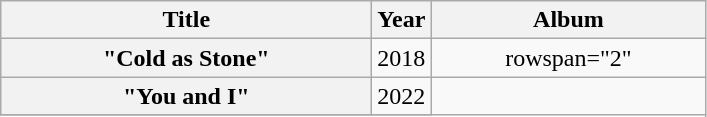<table class="wikitable plainrowheaders" style="text-align:center;">
<tr>
<th scope="col" style="width:15em;">Title</th>
<th scope="col">Year</th>
<th scope="col" style="width:11em;">Album</th>
</tr>
<tr>
<th scope="row">"Cold as Stone"<br></th>
<td>2018</td>
<td>rowspan="2" </td>
</tr>
<tr>
<th scope="row">"You and I"<br></th>
<td>2022</td>
</tr>
<tr>
</tr>
</table>
